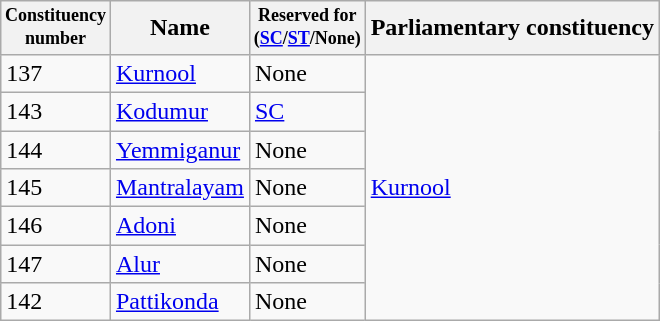<table class="wikitable sortable">
<tr>
<th width="50px" style="font-size:75%">Constituency number</th>
<th>Name</th>
<th style="font-size:75%">Reserved for<br>(<a href='#'>SC</a>/<a href='#'>ST</a>/None)</th>
<th>Parliamentary constituency</th>
</tr>
<tr>
<td>137</td>
<td><a href='#'>Kurnool</a></td>
<td>None</td>
<td rowspan="7"><a href='#'>Kurnool</a></td>
</tr>
<tr>
<td>143</td>
<td><a href='#'>Kodumur</a></td>
<td><a href='#'>SC</a></td>
</tr>
<tr>
<td>144</td>
<td><a href='#'>Yemmiganur</a></td>
<td>None</td>
</tr>
<tr>
<td>145</td>
<td><a href='#'>Mantralayam</a></td>
<td>None</td>
</tr>
<tr>
<td>146</td>
<td><a href='#'>Adoni</a></td>
<td>None</td>
</tr>
<tr>
<td>147</td>
<td><a href='#'>Alur</a></td>
<td>None</td>
</tr>
<tr>
<td>142</td>
<td><a href='#'>Pattikonda</a></td>
<td>None</td>
</tr>
</table>
